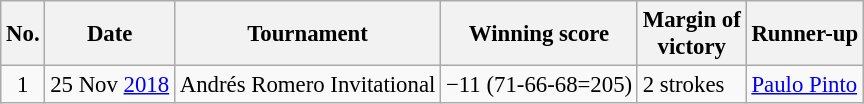<table class="wikitable" style="font-size:95%;">
<tr>
<th>No.</th>
<th>Date</th>
<th>Tournament</th>
<th>Winning score</th>
<th>Margin of<br>victory</th>
<th>Runner-up</th>
</tr>
<tr>
<td align=center>1</td>
<td align=right>25 Nov <a href='#'>2018</a></td>
<td>Andrés Romero Invitational</td>
<td>−11 (71-66-68=205)</td>
<td>2 strokes</td>
<td> <a href='#'>Paulo Pinto</a></td>
</tr>
</table>
